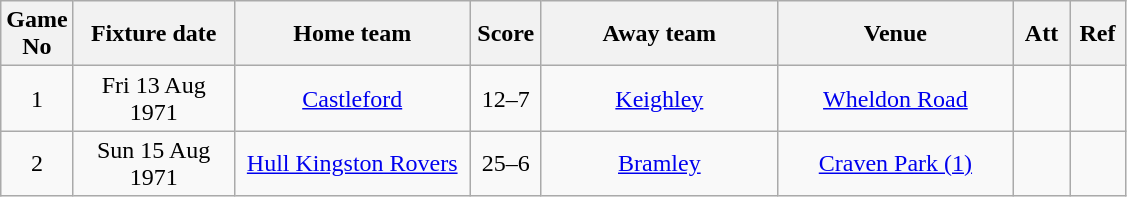<table class="wikitable" style="text-align:center;">
<tr>
<th width=20 abbr="No">Game No</th>
<th width=100 abbr="Date">Fixture date</th>
<th width=150 abbr="Home team">Home team</th>
<th width=40 abbr="Score">Score</th>
<th width=150 abbr="Away team">Away team</th>
<th width=150 abbr="Venue">Venue</th>
<th width=30 abbr="Att">Att</th>
<th width=30 abbr="Ref">Ref</th>
</tr>
<tr>
<td>1</td>
<td>Fri 13 Aug 1971</td>
<td><a href='#'>Castleford</a></td>
<td>12–7</td>
<td><a href='#'>Keighley</a></td>
<td><a href='#'>Wheldon Road</a></td>
<td></td>
<td></td>
</tr>
<tr>
<td>2</td>
<td>Sun 15 Aug 1971</td>
<td><a href='#'>Hull Kingston Rovers</a></td>
<td>25–6</td>
<td><a href='#'>Bramley</a></td>
<td><a href='#'>Craven Park (1)</a></td>
<td></td>
<td></td>
</tr>
</table>
